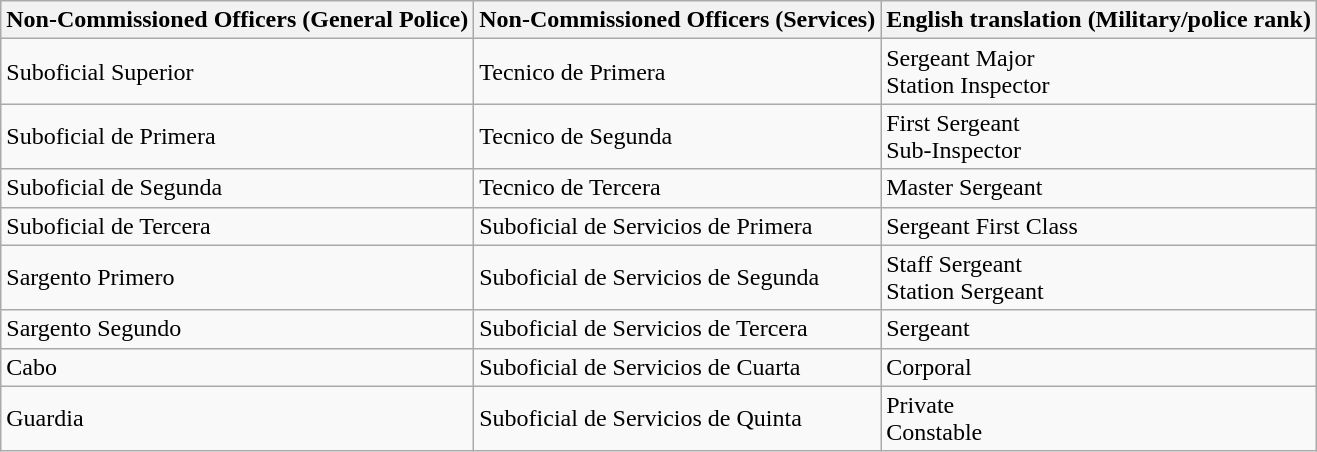<table class="wikitable" style="display: inline-table;">
<tr>
<th>Non-Commissioned Officers (General Police)</th>
<th>Non-Commissioned Officers (Services)</th>
<th>English translation (Military/police rank)</th>
</tr>
<tr>
<td>Suboficial Superior</td>
<td>Tecnico de Primera</td>
<td>Sergeant Major<br>Station Inspector</td>
</tr>
<tr>
<td>Suboficial de Primera</td>
<td>Tecnico de Segunda</td>
<td>First Sergeant<br>Sub-Inspector</td>
</tr>
<tr>
<td>Suboficial de Segunda</td>
<td>Tecnico de Tercera</td>
<td>Master Sergeant</td>
</tr>
<tr>
<td>Suboficial de Tercera</td>
<td>Suboficial de Servicios de Primera</td>
<td>Sergeant First Class</td>
</tr>
<tr>
<td>Sargento Primero</td>
<td>Suboficial de Servicios de Segunda</td>
<td>Staff Sergeant<br>Station Sergeant</td>
</tr>
<tr>
<td>Sargento Segundo</td>
<td>Suboficial de Servicios de Tercera</td>
<td>Sergeant</td>
</tr>
<tr>
<td>Cabo</td>
<td>Suboficial de Servicios de Cuarta</td>
<td>Corporal</td>
</tr>
<tr>
<td>Guardia</td>
<td>Suboficial de Servicios de Quinta</td>
<td>Private<br>Constable</td>
</tr>
</table>
